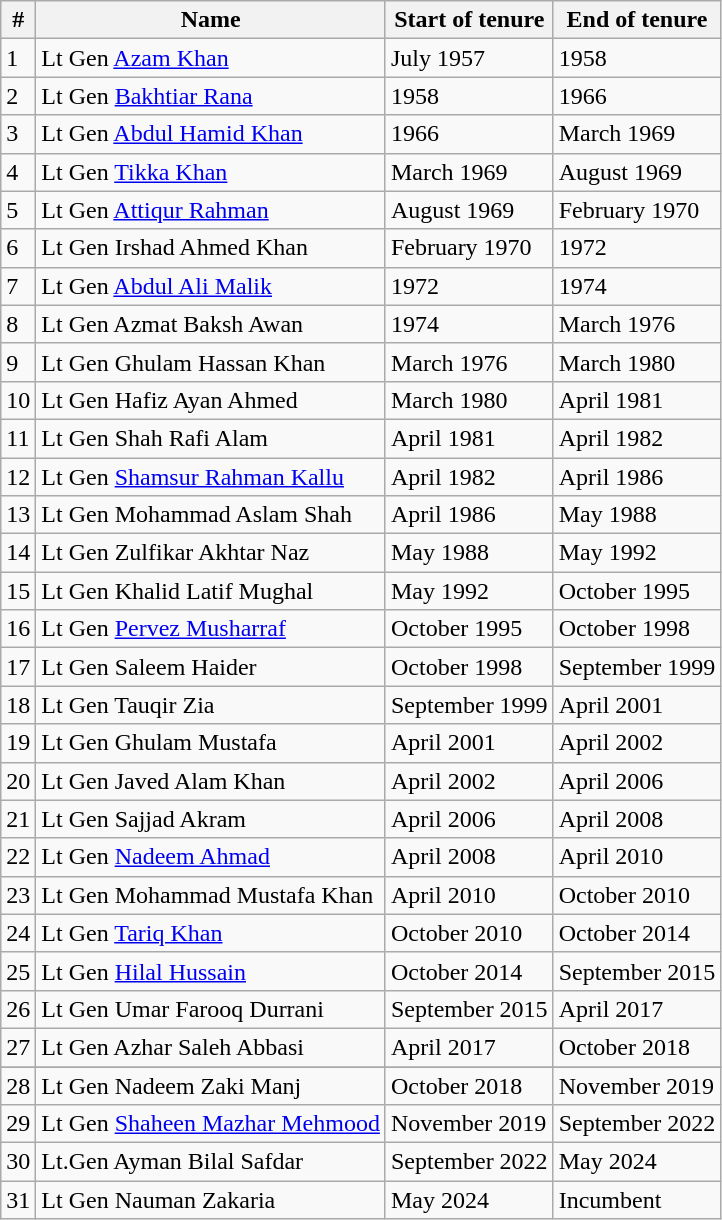<table class="wikitable sortable">
<tr>
<th>#</th>
<th>Name</th>
<th>Start of tenure</th>
<th>End of tenure</th>
</tr>
<tr>
<td>1</td>
<td>Lt Gen <a href='#'>Azam Khan</a></td>
<td>July 1957</td>
<td>1958</td>
</tr>
<tr>
<td>2</td>
<td>Lt Gen <a href='#'>Bakhtiar Rana</a></td>
<td>1958</td>
<td>1966</td>
</tr>
<tr>
<td>3</td>
<td>Lt Gen <a href='#'>Abdul Hamid Khan</a></td>
<td>1966</td>
<td>March 1969</td>
</tr>
<tr>
<td>4</td>
<td>Lt Gen <a href='#'>Tikka Khan</a></td>
<td>March 1969</td>
<td>August 1969</td>
</tr>
<tr>
<td>5</td>
<td>Lt Gen <a href='#'>Attiqur Rahman</a></td>
<td>August 1969</td>
<td>February 1970</td>
</tr>
<tr>
<td>6</td>
<td>Lt Gen Irshad Ahmed Khan</td>
<td>February 1970</td>
<td>1972</td>
</tr>
<tr>
<td>7</td>
<td>Lt Gen <a href='#'>Abdul Ali Malik</a></td>
<td>1972</td>
<td>1974</td>
</tr>
<tr>
<td>8</td>
<td>Lt Gen Azmat Baksh Awan</td>
<td>1974</td>
<td>March 1976</td>
</tr>
<tr>
<td>9</td>
<td>Lt Gen Ghulam Hassan Khan</td>
<td>March 1976</td>
<td>March 1980</td>
</tr>
<tr>
<td>10</td>
<td>Lt Gen Hafiz Ayan Ahmed</td>
<td>March 1980</td>
<td>April 1981</td>
</tr>
<tr>
<td>11</td>
<td>Lt Gen Shah Rafi Alam</td>
<td>April 1981</td>
<td>April 1982</td>
</tr>
<tr>
<td>12</td>
<td>Lt Gen <a href='#'>Shamsur Rahman Kallu</a></td>
<td>April 1982</td>
<td>April 1986</td>
</tr>
<tr>
<td>13</td>
<td>Lt Gen Mohammad Aslam Shah</td>
<td>April 1986</td>
<td>May 1988</td>
</tr>
<tr>
<td>14</td>
<td>Lt Gen Zulfikar Akhtar Naz</td>
<td>May 1988</td>
<td>May 1992</td>
</tr>
<tr>
<td>15</td>
<td>Lt Gen Khalid Latif Mughal</td>
<td>May 1992</td>
<td>October 1995</td>
</tr>
<tr>
<td>16</td>
<td>Lt Gen <a href='#'>Pervez Musharraf</a></td>
<td>October 1995</td>
<td>October 1998</td>
</tr>
<tr>
<td>17</td>
<td>Lt Gen Saleem Haider</td>
<td>October 1998</td>
<td>September 1999</td>
</tr>
<tr>
<td>18</td>
<td>Lt Gen Tauqir Zia</td>
<td>September 1999</td>
<td>April 2001</td>
</tr>
<tr>
<td>19</td>
<td>Lt Gen Ghulam Mustafa</td>
<td>April 2001</td>
<td>April 2002</td>
</tr>
<tr>
<td>20</td>
<td>Lt Gen Javed Alam Khan</td>
<td>April 2002</td>
<td>April 2006</td>
</tr>
<tr>
<td>21</td>
<td>Lt Gen Sajjad Akram</td>
<td>April 2006</td>
<td>April 2008</td>
</tr>
<tr>
<td>22</td>
<td>Lt Gen <a href='#'>Nadeem Ahmad</a></td>
<td>April 2008</td>
<td>April 2010</td>
</tr>
<tr>
<td>23</td>
<td>Lt Gen Mohammad Mustafa Khan</td>
<td>April 2010</td>
<td>October 2010</td>
</tr>
<tr>
<td>24</td>
<td>Lt Gen <a href='#'>Tariq Khan</a></td>
<td>October 2010</td>
<td>October 2014</td>
</tr>
<tr>
<td>25</td>
<td>Lt Gen <a href='#'>Hilal Hussain</a></td>
<td>October 2014</td>
<td>September 2015</td>
</tr>
<tr>
<td>26</td>
<td>Lt Gen Umar Farooq Durrani</td>
<td>September 2015</td>
<td>April 2017</td>
</tr>
<tr>
<td>27</td>
<td>Lt Gen Azhar Saleh Abbasi</td>
<td>April 2017</td>
<td>October 2018</td>
</tr>
<tr>
</tr>
<tr>
<td>28</td>
<td>Lt Gen Nadeem Zaki Manj</td>
<td>October 2018</td>
<td>November 2019</td>
</tr>
<tr>
<td>29</td>
<td>Lt Gen <a href='#'>Shaheen Mazhar Mehmood</a></td>
<td>November 2019</td>
<td>September 2022</td>
</tr>
<tr>
<td>30</td>
<td>Lt.Gen Ayman Bilal Safdar</td>
<td>September 2022</td>
<td>May 2024</td>
</tr>
<tr>
<td>31</td>
<td>Lt Gen Nauman Zakaria</td>
<td>May 2024</td>
<td>Incumbent</td>
</tr>
</table>
